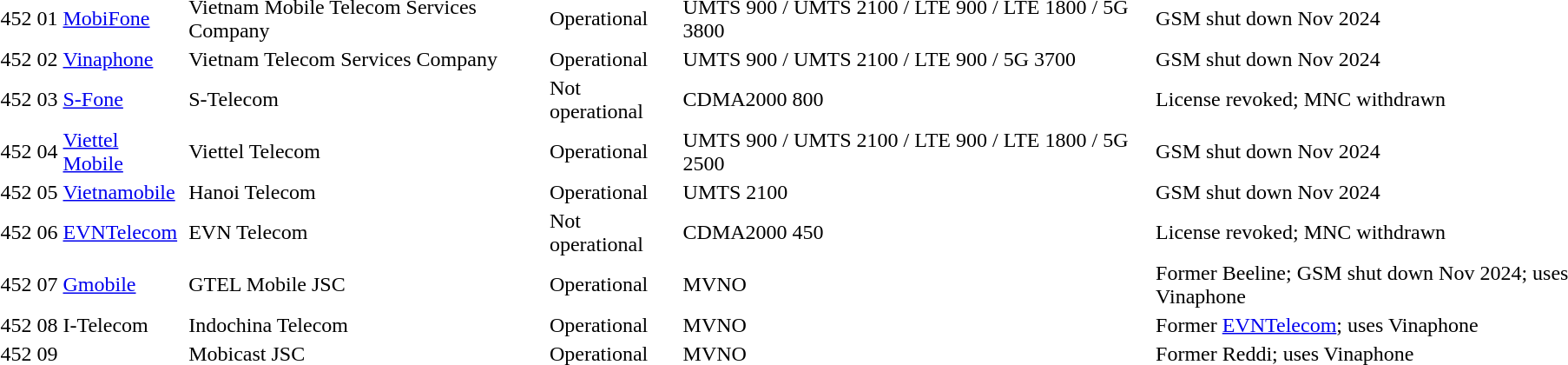<table>
<tr>
<td>452</td>
<td>01</td>
<td><a href='#'>MobiFone</a></td>
<td>Vietnam Mobile Telecom Services Company</td>
<td>Operational</td>
<td>UMTS 900 / UMTS 2100 / LTE 900 / LTE 1800 / 5G 3800</td>
<td>GSM shut down Nov 2024</td>
</tr>
<tr>
<td>452</td>
<td>02</td>
<td><a href='#'>Vinaphone</a></td>
<td>Vietnam Telecom Services Company</td>
<td>Operational</td>
<td>UMTS 900 / UMTS 2100 / LTE 900 / 5G 3700</td>
<td>GSM shut down Nov 2024</td>
</tr>
<tr>
<td>452</td>
<td>03</td>
<td><a href='#'>S-Fone</a></td>
<td>S-Telecom</td>
<td>Not operational</td>
<td>CDMA2000 800</td>
<td>License revoked; MNC withdrawn</td>
</tr>
<tr>
<td>452</td>
<td>04</td>
<td><a href='#'>Viettel Mobile</a></td>
<td>Viettel Telecom</td>
<td>Operational</td>
<td>UMTS 900 / UMTS 2100 / LTE 900 / LTE 1800 / 5G 2500</td>
<td> GSM shut down Nov 2024</td>
</tr>
<tr>
<td>452</td>
<td>05</td>
<td><a href='#'>Vietnamobile</a></td>
<td>Hanoi Telecom</td>
<td>Operational</td>
<td>UMTS 2100</td>
<td> GSM shut down Nov 2024</td>
</tr>
<tr>
<td>452</td>
<td>06</td>
<td><a href='#'>EVNTelecom</a></td>
<td>EVN Telecom</td>
<td>Not operational</td>
<td>CDMA2000 450</td>
<td>License revoked; MNC withdrawn</td>
</tr>
<tr>
<td>452</td>
<td>07</td>
<td><a href='#'>Gmobile</a></td>
<td>GTEL Mobile JSC</td>
<td>Operational</td>
<td>MVNO</td>
<td>Former Beeline; GSM shut down Nov 2024; uses Vinaphone</td>
</tr>
<tr>
<td>452</td>
<td>08</td>
<td>I-Telecom</td>
<td>Indochina Telecom</td>
<td>Operational</td>
<td>MVNO</td>
<td>Former <a href='#'>EVNTelecom</a>; uses Vinaphone</td>
</tr>
<tr>
<td>452</td>
<td>09</td>
<td></td>
<td>Mobicast JSC</td>
<td>Operational</td>
<td>MVNO</td>
<td>Former Reddi; uses Vinaphone</td>
</tr>
</table>
